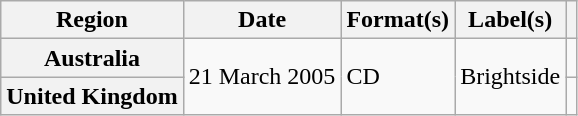<table class="wikitable plainrowheaders">
<tr>
<th scope="col">Region</th>
<th scope="col">Date</th>
<th scope="col">Format(s)</th>
<th scope="col">Label(s)</th>
<th scope="col"></th>
</tr>
<tr>
<th scope="row">Australia</th>
<td rowspan="2">21 March 2005</td>
<td rowspan="2">CD</td>
<td rowspan="2">Brightside</td>
<td></td>
</tr>
<tr>
<th scope="row">United Kingdom</th>
<td></td>
</tr>
</table>
